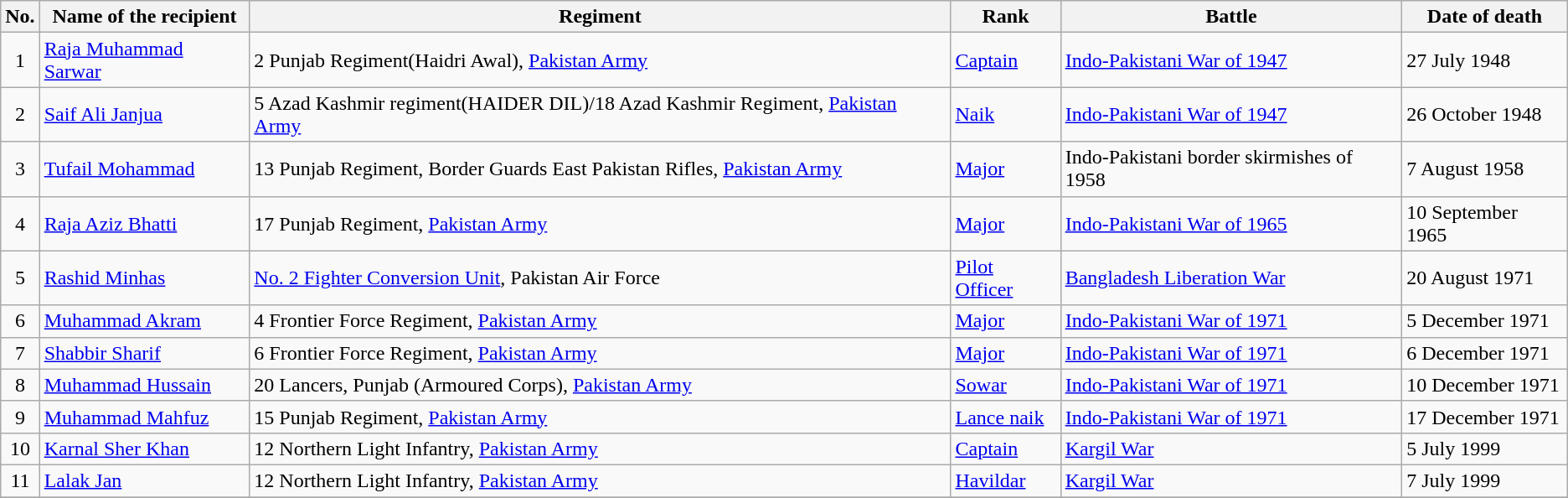<table class="wikitable">
<tr>
<th width=1%>No.</th>
<th align=center>Name of the recipient</th>
<th align=center>Regiment</th>
<th align=center>Rank</th>
<th align=center>Battle</th>
<th align=center>Date of death</th>
</tr>
<tr>
<td align="center">1</td>
<td><a href='#'>Raja Muhammad Sarwar</a></td>
<td>2 Punjab Regiment(Haidri Awal), <a href='#'>Pakistan Army</a></td>
<td><a href='#'>Captain</a></td>
<td><a href='#'>Indo-Pakistani War of 1947</a></td>
<td>27 July 1948</td>
</tr>
<tr>
<td align="center">2</td>
<td><a href='#'>Saif Ali Janjua</a></td>
<td>5 Azad Kashmir regiment(HAIDER DIL)/18 Azad Kashmir Regiment, <a href='#'>Pakistan Army</a></td>
<td><a href='#'>Naik</a></td>
<td><a href='#'>Indo-Pakistani War of 1947</a></td>
<td>26 October 1948</td>
</tr>
<tr>
<td align="center">3</td>
<td><a href='#'>Tufail Mohammad</a></td>
<td>13 Punjab Regiment, Border Guards East Pakistan Rifles, <a href='#'>Pakistan Army</a></td>
<td><a href='#'>Major</a></td>
<td>Indo-Pakistani border skirmishes of 1958</td>
<td>7 August 1958</td>
</tr>
<tr>
<td align="center">4</td>
<td><a href='#'>Raja Aziz Bhatti</a></td>
<td>17 Punjab Regiment, <a href='#'>Pakistan Army</a></td>
<td><a href='#'>Major</a></td>
<td><a href='#'>Indo-Pakistani War of 1965</a></td>
<td>10 September 1965</td>
</tr>
<tr>
<td align="center">5</td>
<td><a href='#'>Rashid Minhas</a></td>
<td><a href='#'>No. 2 Fighter Conversion Unit</a>, Pakistan Air Force</td>
<td><a href='#'>Pilot Officer</a></td>
<td><a href='#'>Bangladesh Liberation War</a></td>
<td>20 August 1971</td>
</tr>
<tr>
<td align="center">6</td>
<td><a href='#'>Muhammad Akram</a></td>
<td>4 Frontier Force Regiment, <a href='#'>Pakistan Army</a></td>
<td><a href='#'>Major</a></td>
<td><a href='#'>Indo-Pakistani War of 1971</a></td>
<td>5 December 1971</td>
</tr>
<tr>
<td align="center">7</td>
<td><a href='#'>Shabbir Sharif</a></td>
<td>6 Frontier Force Regiment, <a href='#'>Pakistan Army</a></td>
<td><a href='#'>Major</a></td>
<td><a href='#'>Indo-Pakistani War of 1971</a></td>
<td>6 December 1971</td>
</tr>
<tr>
<td align="center">8</td>
<td><a href='#'>Muhammad Hussain</a></td>
<td>20 Lancers, Punjab (Armoured Corps), <a href='#'>Pakistan Army</a></td>
<td><a href='#'>Sowar</a></td>
<td><a href='#'>Indo-Pakistani War of 1971</a></td>
<td>10 December 1971</td>
</tr>
<tr>
<td align="center">9</td>
<td><a href='#'>Muhammad Mahfuz</a></td>
<td>15 Punjab Regiment, <a href='#'>Pakistan Army</a></td>
<td><a href='#'>Lance naik</a></td>
<td><a href='#'>Indo-Pakistani War of 1971</a></td>
<td>17 December 1971</td>
</tr>
<tr>
<td align="center">10</td>
<td><a href='#'>Karnal Sher Khan</a></td>
<td>12 Northern Light Infantry, <a href='#'>Pakistan Army</a></td>
<td><a href='#'>Captain</a></td>
<td><a href='#'>Kargil War</a></td>
<td>5 July 1999</td>
</tr>
<tr>
<td align="center">11</td>
<td><a href='#'>Lalak Jan</a></td>
<td>12 Northern Light Infantry, <a href='#'>Pakistan Army</a></td>
<td><a href='#'>Havildar</a></td>
<td><a href='#'>Kargil War</a></td>
<td>7 July 1999</td>
</tr>
<tr>
</tr>
</table>
